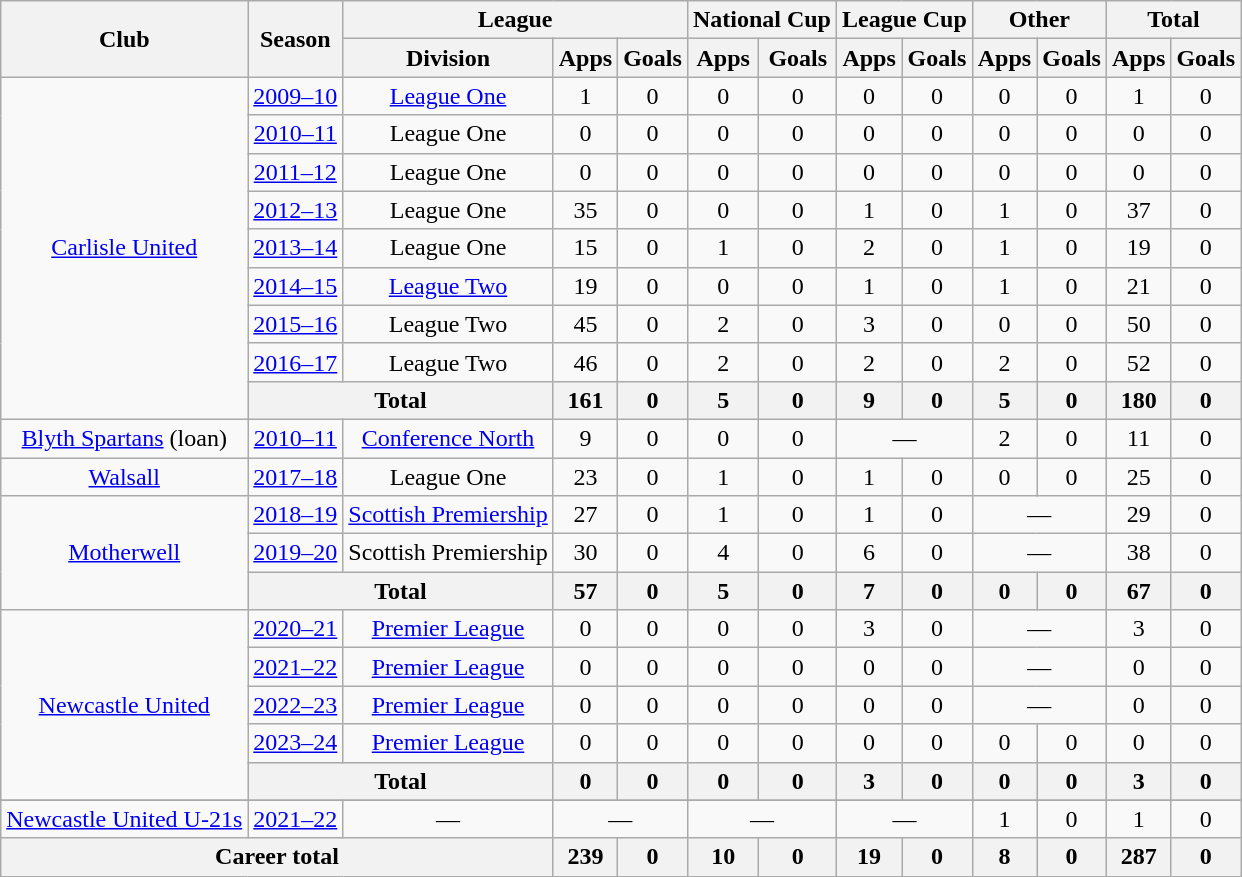<table class="wikitable" style="text-align: center;">
<tr>
<th rowspan="2">Club</th>
<th rowspan="2">Season</th>
<th colspan="3">League</th>
<th colspan="2">National Cup</th>
<th colspan="2">League Cup</th>
<th colspan="2">Other</th>
<th colspan="2">Total</th>
</tr>
<tr>
<th>Division</th>
<th>Apps</th>
<th>Goals</th>
<th>Apps</th>
<th>Goals</th>
<th>Apps</th>
<th>Goals</th>
<th>Apps</th>
<th>Goals</th>
<th>Apps</th>
<th>Goals</th>
</tr>
<tr>
<td rowspan="9"><a href='#'>Carlisle United</a></td>
<td><a href='#'>2009–10</a></td>
<td><a href='#'>League One</a></td>
<td>1</td>
<td>0</td>
<td>0</td>
<td>0</td>
<td>0</td>
<td>0</td>
<td>0</td>
<td>0</td>
<td>1</td>
<td>0</td>
</tr>
<tr>
<td><a href='#'>2010–11</a></td>
<td>League One</td>
<td>0</td>
<td>0</td>
<td>0</td>
<td>0</td>
<td>0</td>
<td>0</td>
<td>0</td>
<td>0</td>
<td>0</td>
<td>0</td>
</tr>
<tr>
<td><a href='#'>2011–12</a></td>
<td>League One</td>
<td>0</td>
<td>0</td>
<td>0</td>
<td>0</td>
<td>0</td>
<td>0</td>
<td>0</td>
<td>0</td>
<td>0</td>
<td>0</td>
</tr>
<tr>
<td><a href='#'>2012–13</a></td>
<td>League One</td>
<td>35</td>
<td>0</td>
<td>0</td>
<td>0</td>
<td>1</td>
<td>0</td>
<td>1</td>
<td>0</td>
<td>37</td>
<td>0</td>
</tr>
<tr>
<td><a href='#'>2013–14</a></td>
<td>League One</td>
<td>15</td>
<td>0</td>
<td>1</td>
<td>0</td>
<td>2</td>
<td>0</td>
<td>1</td>
<td>0</td>
<td>19</td>
<td>0</td>
</tr>
<tr>
<td><a href='#'>2014–15</a></td>
<td><a href='#'>League Two</a></td>
<td>19</td>
<td>0</td>
<td>0</td>
<td>0</td>
<td>1</td>
<td>0</td>
<td>1</td>
<td>0</td>
<td>21</td>
<td>0</td>
</tr>
<tr>
<td><a href='#'>2015–16</a></td>
<td>League Two</td>
<td>45</td>
<td>0</td>
<td>2</td>
<td>0</td>
<td>3</td>
<td>0</td>
<td>0</td>
<td>0</td>
<td>50</td>
<td>0</td>
</tr>
<tr>
<td><a href='#'>2016–17</a></td>
<td>League Two</td>
<td>46</td>
<td>0</td>
<td>2</td>
<td>0</td>
<td>2</td>
<td>0</td>
<td>2</td>
<td>0</td>
<td>52</td>
<td>0</td>
</tr>
<tr>
<th colspan="2">Total</th>
<th>161</th>
<th>0</th>
<th>5</th>
<th>0</th>
<th>9</th>
<th>0</th>
<th>5</th>
<th>0</th>
<th>180</th>
<th>0</th>
</tr>
<tr>
<td><a href='#'>Blyth Spartans</a> (loan)</td>
<td><a href='#'>2010–11</a></td>
<td><a href='#'>Conference North</a></td>
<td>9</td>
<td>0</td>
<td>0</td>
<td>0</td>
<td colspan="2">—</td>
<td>2</td>
<td>0</td>
<td>11</td>
<td>0</td>
</tr>
<tr>
<td><a href='#'>Walsall</a></td>
<td><a href='#'>2017–18</a></td>
<td>League One</td>
<td>23</td>
<td>0</td>
<td>1</td>
<td>0</td>
<td>1</td>
<td>0</td>
<td>0</td>
<td>0</td>
<td>25</td>
<td>0</td>
</tr>
<tr>
<td rowspan=3><a href='#'>Motherwell</a></td>
<td><a href='#'>2018–19</a></td>
<td><a href='#'>Scottish Premiership</a></td>
<td>27</td>
<td>0</td>
<td>1</td>
<td>0</td>
<td>1</td>
<td>0</td>
<td colspan=2>—</td>
<td>29</td>
<td>0</td>
</tr>
<tr>
<td><a href='#'>2019–20</a></td>
<td>Scottish Premiership</td>
<td>30</td>
<td>0</td>
<td>4</td>
<td>0</td>
<td>6</td>
<td>0</td>
<td colspan=2>—</td>
<td>38</td>
<td>0</td>
</tr>
<tr>
<th colspan=2>Total</th>
<th>57</th>
<th>0</th>
<th>5</th>
<th>0</th>
<th>7</th>
<th>0</th>
<th>0</th>
<th>0</th>
<th>67</th>
<th>0</th>
</tr>
<tr>
<td rowspan=5><a href='#'>Newcastle United</a></td>
<td><a href='#'>2020–21</a></td>
<td><a href='#'>Premier League</a></td>
<td>0</td>
<td>0</td>
<td>0</td>
<td>0</td>
<td>3</td>
<td>0</td>
<td colspan=2>—</td>
<td>3</td>
<td>0</td>
</tr>
<tr>
<td><a href='#'>2021–22</a></td>
<td><a href='#'>Premier League</a></td>
<td>0</td>
<td>0</td>
<td>0</td>
<td>0</td>
<td>0</td>
<td>0</td>
<td colspan="2">—</td>
<td>0</td>
<td>0</td>
</tr>
<tr>
<td><a href='#'>2022–23</a></td>
<td><a href='#'>Premier League</a></td>
<td>0</td>
<td>0</td>
<td>0</td>
<td>0</td>
<td>0</td>
<td>0</td>
<td colspan="2">—</td>
<td>0</td>
<td>0</td>
</tr>
<tr>
<td><a href='#'>2023–24</a></td>
<td><a href='#'>Premier League</a></td>
<td>0</td>
<td>0</td>
<td>0</td>
<td>0</td>
<td>0</td>
<td>0</td>
<td>0</td>
<td>0</td>
<td>0</td>
<td>0</td>
</tr>
<tr>
<th colspan=2>Total</th>
<th>0</th>
<th>0</th>
<th>0</th>
<th>0</th>
<th>3</th>
<th>0</th>
<th>0</th>
<th>0</th>
<th>3</th>
<th>0</th>
</tr>
<tr>
</tr>
<tr>
<td><a href='#'>Newcastle United U-21s</a></td>
<td><a href='#'>2021–22</a></td>
<td>—</td>
<td colspan="2">—</td>
<td colspan="2">—</td>
<td colspan="2">—</td>
<td>1</td>
<td>0</td>
<td>1</td>
<td>0</td>
</tr>
<tr>
<th colspan="3">Career total</th>
<th>239</th>
<th>0</th>
<th>10</th>
<th>0</th>
<th>19</th>
<th>0</th>
<th>8</th>
<th>0</th>
<th>287</th>
<th>0</th>
</tr>
</table>
